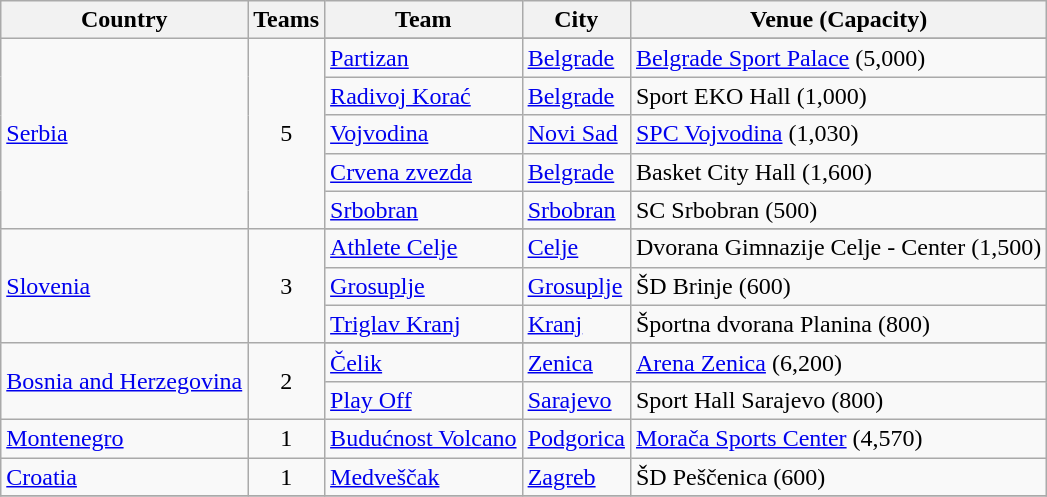<table class="wikitable">
<tr>
<th>Country</th>
<th>Teams</th>
<th>Team</th>
<th>City</th>
<th>Venue (Capacity)</th>
</tr>
<tr>
<td rowspan=6> <a href='#'>Serbia</a></td>
<td align=center rowspan=6>5</td>
</tr>
<tr>
<td><a href='#'>Partizan</a></td>
<td><a href='#'>Belgrade</a></td>
<td><a href='#'>Belgrade Sport Palace</a> (5,000)</td>
</tr>
<tr>
<td><a href='#'>Radivoj Korać</a></td>
<td><a href='#'>Belgrade</a></td>
<td>Sport EKO Hall (1,000)</td>
</tr>
<tr>
<td><a href='#'>Vojvodina</a></td>
<td><a href='#'>Novi Sad</a></td>
<td><a href='#'>SPC Vojvodina</a> (1,030)</td>
</tr>
<tr>
<td><a href='#'>Crvena zvezda</a></td>
<td><a href='#'>Belgrade</a></td>
<td>Basket City Hall (1,600)</td>
</tr>
<tr>
<td><a href='#'>Srbobran</a></td>
<td><a href='#'>Srbobran</a></td>
<td>SC Srbobran (500)</td>
</tr>
<tr>
<td rowspan=4> <a href='#'>Slovenia</a></td>
<td align=center rowspan=4>3</td>
</tr>
<tr>
<td><a href='#'>Athlete Celje</a></td>
<td><a href='#'>Celje</a></td>
<td>Dvorana Gimnazije Celje - Center (1,500)</td>
</tr>
<tr>
<td><a href='#'>Grosuplje</a></td>
<td><a href='#'>Grosuplje</a></td>
<td>ŠD Brinje (600)</td>
</tr>
<tr>
<td><a href='#'>Triglav Kranj</a></td>
<td><a href='#'>Kranj</a></td>
<td>Športna dvorana Planina (800)</td>
</tr>
<tr>
<td rowspan=3> <a href='#'>Bosnia and Herzegovina</a></td>
<td align=center rowspan=3>2</td>
</tr>
<tr>
<td><a href='#'>Čelik</a></td>
<td><a href='#'>Zenica</a></td>
<td><a href='#'>Arena Zenica</a> (6,200)</td>
</tr>
<tr>
<td><a href='#'>Play Off</a></td>
<td><a href='#'>Sarajevo</a></td>
<td>Sport Hall Sarajevo (800)</td>
</tr>
<tr>
<td> <a href='#'>Montenegro</a></td>
<td align=center>1</td>
<td><a href='#'>Budućnost Volcano</a></td>
<td><a href='#'>Podgorica</a></td>
<td><a href='#'>Morača Sports Center</a> (4,570)</td>
</tr>
<tr>
<td> <a href='#'>Croatia</a></td>
<td align=center>1</td>
<td><a href='#'>Medveščak</a></td>
<td><a href='#'>Zagreb</a></td>
<td>ŠD Peščenica (600)</td>
</tr>
<tr>
</tr>
</table>
